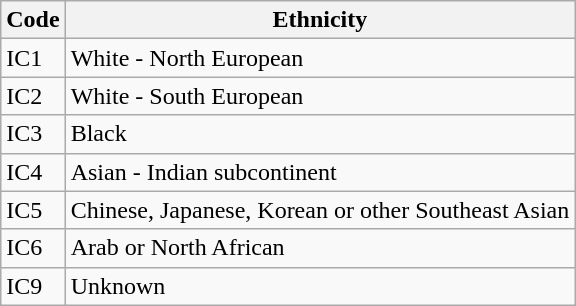<table class="wikitable" style="border: 1px solid darkgray;" style="float:right;">
<tr>
<th>Code</th>
<th>Ethnicity</th>
</tr>
<tr>
<td>IC1</td>
<td>White - North European</td>
</tr>
<tr>
<td>IC2</td>
<td>White - South European</td>
</tr>
<tr>
<td>IC3</td>
<td>Black</td>
</tr>
<tr>
<td>IC4</td>
<td>Asian - Indian subcontinent</td>
</tr>
<tr>
<td>IC5</td>
<td>Chinese, Japanese, Korean or other Southeast Asian</td>
</tr>
<tr>
<td>IC6</td>
<td>Arab or North African</td>
</tr>
<tr>
<td>IC9</td>
<td>Unknown</td>
</tr>
</table>
